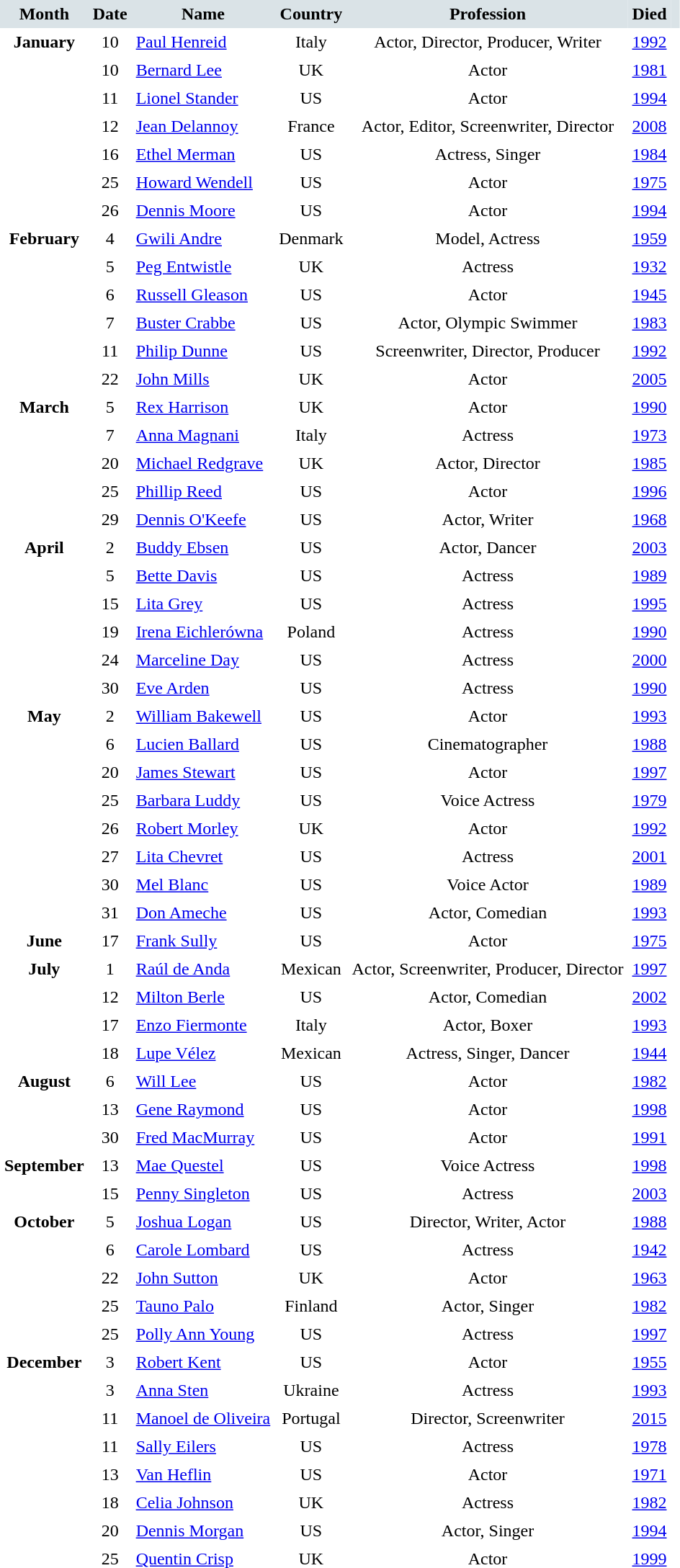<table cellspacing="0" cellpadding="4" border="0">
<tr style="background:#dae3e7; text-align:center;">
<td><strong>Month</strong></td>
<td><strong>Date</strong></td>
<td><strong>Name</strong></td>
<td><strong>Country</strong></td>
<td><strong>Profession</strong></td>
<td><strong>Died</strong></td>
<td></td>
</tr>
<tr valign="top">
<td rowspan=7 style="text-align:center; vertical-align:top;"><strong>January</strong></td>
<td style="text-align:center;">10</td>
<td><a href='#'>Paul Henreid</a></td>
<td style="text-align:center;">Italy</td>
<td style="text-align:center;">Actor, Director, Producer, Writer</td>
<td><a href='#'>1992</a></td>
<td></td>
</tr>
<tr>
<td style="text-align:center;">10</td>
<td><a href='#'>Bernard Lee</a></td>
<td style="text-align:center;">UK</td>
<td style="text-align:center;">Actor</td>
<td><a href='#'>1981</a></td>
<td></td>
</tr>
<tr>
<td style="text-align:center;">11</td>
<td><a href='#'>Lionel Stander</a></td>
<td style="text-align:center;">US</td>
<td style="text-align:center;">Actor</td>
<td><a href='#'>1994</a></td>
<td></td>
</tr>
<tr>
<td style="text-align:center;">12</td>
<td><a href='#'>Jean Delannoy</a></td>
<td style="text-align:center;">France</td>
<td style="text-align:center;">Actor, Editor, Screenwriter, Director</td>
<td><a href='#'>2008</a></td>
<td></td>
</tr>
<tr>
<td style="text-align:center;">16</td>
<td><a href='#'>Ethel Merman</a></td>
<td style="text-align:center;">US</td>
<td style="text-align:center;">Actress, Singer</td>
<td><a href='#'>1984</a></td>
<td></td>
</tr>
<tr>
<td style="text-align:center;">25</td>
<td><a href='#'>Howard Wendell</a></td>
<td style="text-align:center;">US</td>
<td style="text-align:center;">Actor</td>
<td><a href='#'>1975</a></td>
<td></td>
</tr>
<tr>
<td style="text-align:center;">26</td>
<td><a href='#'>Dennis Moore</a></td>
<td style="text-align:center;">US</td>
<td style="text-align:center;">Actor</td>
<td><a href='#'>1994</a></td>
<td></td>
</tr>
<tr>
<td rowspan=6 style="text-align:center; vertical-align:top;"><strong>February</strong></td>
<td style="text-align:center;">4</td>
<td><a href='#'>Gwili Andre</a></td>
<td style="text-align:center;">Denmark</td>
<td style="text-align:center;">Model, Actress</td>
<td><a href='#'>1959</a></td>
<td></td>
</tr>
<tr>
<td style="text-align:center;">5</td>
<td><a href='#'>Peg Entwistle</a></td>
<td style="text-align:center;">UK</td>
<td style="text-align:center;">Actress</td>
<td><a href='#'>1932</a></td>
<td></td>
</tr>
<tr>
<td style="text-align:center;">6</td>
<td><a href='#'>Russell Gleason</a></td>
<td style="text-align:center;">US</td>
<td style="text-align:center;">Actor</td>
<td><a href='#'>1945</a></td>
<td></td>
</tr>
<tr>
<td style="text-align:center;">7</td>
<td><a href='#'>Buster Crabbe</a></td>
<td style="text-align:center;">US</td>
<td style="text-align:center;">Actor, Olympic Swimmer</td>
<td><a href='#'>1983</a></td>
<td></td>
</tr>
<tr>
<td style="text-align:center;">11</td>
<td><a href='#'>Philip Dunne</a></td>
<td style="text-align:center;">US</td>
<td style="text-align:center;">Screenwriter, Director, Producer</td>
<td><a href='#'>1992</a></td>
<td></td>
</tr>
<tr>
<td style="text-align:center;">22</td>
<td><a href='#'>John Mills</a></td>
<td style="text-align:center;">UK</td>
<td style="text-align:center;">Actor</td>
<td><a href='#'>2005</a></td>
<td></td>
</tr>
<tr>
<td rowspan=5 style="text-align:center; vertical-align:top;"><strong>March</strong></td>
<td style="text-align:center;">5</td>
<td><a href='#'>Rex Harrison</a></td>
<td style="text-align:center;">UK</td>
<td style="text-align:center;">Actor</td>
<td><a href='#'>1990</a></td>
<td></td>
</tr>
<tr>
<td style="text-align:center;">7</td>
<td><a href='#'>Anna Magnani</a></td>
<td style="text-align:center;">Italy</td>
<td style="text-align:center;">Actress</td>
<td><a href='#'>1973</a></td>
<td></td>
</tr>
<tr>
<td style="text-align:center;">20</td>
<td><a href='#'>Michael Redgrave</a></td>
<td style="text-align:center;">UK</td>
<td style="text-align:center;">Actor, Director</td>
<td><a href='#'>1985</a></td>
<td></td>
</tr>
<tr>
<td style="text-align:center;">25</td>
<td><a href='#'>Phillip Reed</a></td>
<td style="text-align:center;">US</td>
<td style="text-align:center;">Actor</td>
<td><a href='#'>1996</a></td>
<td></td>
</tr>
<tr>
<td style="text-align:center;">29</td>
<td><a href='#'>Dennis O'Keefe</a></td>
<td style="text-align:center;">US</td>
<td style="text-align:center;">Actor, Writer</td>
<td><a href='#'>1968</a></td>
<td></td>
</tr>
<tr>
<td rowspan=6 style="text-align:center; vertical-align:top;"><strong>April</strong></td>
<td style="text-align:center;">2</td>
<td><a href='#'>Buddy Ebsen</a></td>
<td style="text-align:center;">US</td>
<td style="text-align:center;">Actor, Dancer</td>
<td><a href='#'>2003</a></td>
<td></td>
</tr>
<tr>
<td style="text-align:center;">5</td>
<td><a href='#'>Bette Davis</a></td>
<td style="text-align:center;">US</td>
<td style="text-align:center;">Actress</td>
<td><a href='#'>1989</a></td>
<td></td>
</tr>
<tr>
<td style="text-align:center;">15</td>
<td><a href='#'>Lita Grey</a></td>
<td style="text-align:center;">US</td>
<td style="text-align:center;">Actress</td>
<td><a href='#'>1995</a></td>
<td></td>
</tr>
<tr>
<td style="text-align:center;">19</td>
<td><a href='#'>Irena Eichlerówna</a></td>
<td style="text-align:center;">Poland</td>
<td style="text-align:center;">Actress</td>
<td><a href='#'>1990</a></td>
<td></td>
</tr>
<tr>
<td style="text-align:center;">24</td>
<td><a href='#'>Marceline Day</a></td>
<td style="text-align:center;">US</td>
<td style="text-align:center;">Actress</td>
<td><a href='#'>2000</a></td>
<td></td>
</tr>
<tr>
<td style="text-align:center;">30</td>
<td><a href='#'>Eve Arden</a></td>
<td style="text-align:center;">US</td>
<td style="text-align:center;">Actress</td>
<td><a href='#'>1990</a></td>
<td></td>
</tr>
<tr>
<td rowspan=8 style="text-align:center; vertical-align:top;"><strong>May</strong></td>
<td style="text-align:center;">2</td>
<td><a href='#'>William Bakewell</a></td>
<td style="text-align:center;">US</td>
<td style="text-align:center;">Actor</td>
<td><a href='#'>1993</a></td>
<td></td>
</tr>
<tr>
<td style="text-align:center;">6</td>
<td><a href='#'>Lucien Ballard</a></td>
<td style="text-align:center;">US</td>
<td style="text-align:center;">Cinematographer</td>
<td><a href='#'>1988</a></td>
<td></td>
</tr>
<tr>
<td style="text-align:center;">20</td>
<td><a href='#'>James Stewart</a></td>
<td style="text-align:center;">US</td>
<td style="text-align:center;">Actor</td>
<td><a href='#'>1997</a></td>
<td></td>
</tr>
<tr>
<td style="text-align:center;">25</td>
<td><a href='#'>Barbara Luddy</a></td>
<td style="text-align:center;">US</td>
<td style="text-align:center;">Voice Actress</td>
<td><a href='#'>1979</a></td>
<td></td>
</tr>
<tr>
<td style="text-align:center;">26</td>
<td><a href='#'>Robert Morley</a></td>
<td style="text-align:center;">UK</td>
<td style="text-align:center;">Actor</td>
<td><a href='#'>1992</a></td>
<td></td>
</tr>
<tr>
<td style="text-align:center;">27</td>
<td><a href='#'>Lita Chevret</a></td>
<td style="text-align:center;">US</td>
<td style="text-align:center;">Actress</td>
<td><a href='#'>2001</a></td>
<td></td>
</tr>
<tr>
<td style="text-align:center;">30</td>
<td><a href='#'>Mel Blanc</a></td>
<td style="text-align:center;">US</td>
<td style="text-align:center;">Voice Actor</td>
<td><a href='#'>1989</a></td>
<td></td>
</tr>
<tr>
<td style="text-align:center;">31</td>
<td><a href='#'>Don Ameche</a></td>
<td style="text-align:center;">US</td>
<td style="text-align:center;">Actor, Comedian</td>
<td><a href='#'>1993</a></td>
<td></td>
</tr>
<tr>
<td rowspan=1 style="text-align:center; vertical-align:top;"><strong>June</strong></td>
<td style="text-align:center;">17</td>
<td><a href='#'>Frank Sully</a></td>
<td style="text-align:center;">US</td>
<td style="text-align:center;">Actor</td>
<td><a href='#'>1975</a></td>
<td></td>
</tr>
<tr>
<td rowspan=4 style="text-align:center; vertical-align:top;"><strong>July</strong></td>
<td style="text-align:center;">1</td>
<td><a href='#'>Raúl de Anda</a></td>
<td style="text-align:center;">Mexican</td>
<td style="text-align:center;">Actor, Screenwriter, Producer, Director</td>
<td><a href='#'>1997</a></td>
<td></td>
</tr>
<tr>
<td style="text-align:center;">12</td>
<td><a href='#'>Milton Berle</a></td>
<td style="text-align:center;">US</td>
<td style="text-align:center;">Actor, Comedian</td>
<td><a href='#'>2002</a></td>
<td></td>
</tr>
<tr>
<td style="text-align:center;">17</td>
<td><a href='#'>Enzo Fiermonte</a></td>
<td style="text-align:center;">Italy</td>
<td style="text-align:center;">Actor, Boxer</td>
<td><a href='#'>1993</a></td>
<td></td>
</tr>
<tr>
<td style="text-align:center;">18</td>
<td><a href='#'>Lupe Vélez</a></td>
<td style="text-align:center;">Mexican</td>
<td style="text-align:center;">Actress, Singer, Dancer</td>
<td><a href='#'>1944</a></td>
<td></td>
</tr>
<tr>
<td rowspan=3 style="text-align:center; vertical-align:top;"><strong>August</strong></td>
<td style="text-align:center;">6</td>
<td><a href='#'>Will Lee</a></td>
<td style="text-align:center;">US</td>
<td style="text-align:center;">Actor</td>
<td><a href='#'>1982</a></td>
<td></td>
</tr>
<tr>
<td style="text-align:center;">13</td>
<td><a href='#'>Gene Raymond</a></td>
<td style="text-align:center;">US</td>
<td style="text-align:center;">Actor</td>
<td><a href='#'>1998</a></td>
<td></td>
</tr>
<tr>
<td style="text-align:center;">30</td>
<td><a href='#'>Fred MacMurray</a></td>
<td style="text-align:center;">US</td>
<td style="text-align:center;">Actor</td>
<td><a href='#'>1991</a></td>
<td></td>
</tr>
<tr>
<td rowspan=2 style="text-align:center; vertical-align:top;"><strong>September</strong></td>
<td style="text-align:center;">13</td>
<td><a href='#'>Mae Questel</a></td>
<td style="text-align:center;">US</td>
<td style="text-align:center;">Voice Actress</td>
<td><a href='#'>1998</a></td>
<td></td>
</tr>
<tr>
<td style="text-align:center;">15</td>
<td><a href='#'>Penny Singleton</a></td>
<td style="text-align:center;">US</td>
<td style="text-align:center;">Actress</td>
<td><a href='#'>2003</a></td>
<td></td>
</tr>
<tr>
<td rowspan=5 style="text-align:center; vertical-align:top;"><strong>October</strong></td>
<td style="text-align:center;">5</td>
<td><a href='#'>Joshua Logan</a></td>
<td style="text-align:center;">US</td>
<td style="text-align:center;">Director, Writer, Actor</td>
<td><a href='#'>1988</a></td>
<td></td>
</tr>
<tr>
<td style="text-align:center;">6</td>
<td><a href='#'>Carole Lombard</a></td>
<td style="text-align:center;">US</td>
<td style="text-align:center;">Actress</td>
<td><a href='#'>1942</a></td>
<td></td>
</tr>
<tr>
<td style="text-align:center;">22</td>
<td><a href='#'>John Sutton</a></td>
<td style="text-align:center;">UK</td>
<td style="text-align:center;">Actor</td>
<td><a href='#'>1963</a></td>
<td></td>
</tr>
<tr>
<td style="text-align:center;">25</td>
<td><a href='#'>Tauno Palo</a></td>
<td style="text-align:center;">Finland</td>
<td style="text-align:center;">Actor, Singer</td>
<td><a href='#'>1982</a></td>
<td></td>
</tr>
<tr>
<td style="text-align:center;">25</td>
<td><a href='#'>Polly Ann Young</a></td>
<td style="text-align:center;">US</td>
<td style="text-align:center;">Actress</td>
<td><a href='#'>1997</a></td>
<td></td>
</tr>
<tr>
<td rowspan=8 style="text-align:center; vertical-align:top;"><strong>December</strong></td>
<td style="text-align:center;">3</td>
<td><a href='#'>Robert Kent</a></td>
<td style="text-align:center;">US</td>
<td style="text-align:center;">Actor</td>
<td><a href='#'>1955</a></td>
<td></td>
</tr>
<tr>
<td style="text-align:center;">3</td>
<td><a href='#'>Anna Sten</a></td>
<td style="text-align:center;">Ukraine</td>
<td style="text-align:center;">Actress</td>
<td><a href='#'>1993</a></td>
<td></td>
</tr>
<tr>
<td style="text-align:center;">11</td>
<td><a href='#'>Manoel de Oliveira</a></td>
<td style="text-align:center;">Portugal</td>
<td style="text-align:center;">Director, Screenwriter</td>
<td><a href='#'>2015</a></td>
<td></td>
</tr>
<tr>
<td style="text-align:center;">11</td>
<td><a href='#'>Sally Eilers</a></td>
<td style="text-align:center;">US</td>
<td style="text-align:center;">Actress</td>
<td><a href='#'>1978</a></td>
<td></td>
</tr>
<tr>
<td style="text-align:center;">13</td>
<td><a href='#'>Van Heflin</a></td>
<td style="text-align:center;">US</td>
<td style="text-align:center;">Actor</td>
<td><a href='#'>1971</a></td>
<td></td>
</tr>
<tr>
<td style="text-align:center;">18</td>
<td><a href='#'>Celia Johnson</a></td>
<td style="text-align:center;">UK</td>
<td style="text-align:center;">Actress</td>
<td><a href='#'>1982</a></td>
<td></td>
</tr>
<tr>
<td style="text-align:center;">20</td>
<td><a href='#'>Dennis Morgan</a></td>
<td style="text-align:center;">US</td>
<td style="text-align:center;">Actor, Singer</td>
<td><a href='#'>1994</a></td>
<td></td>
</tr>
<tr>
<td style="text-align:center;">25</td>
<td><a href='#'>Quentin Crisp</a></td>
<td style="text-align:center;">UK</td>
<td style="text-align:center;">Actor</td>
<td><a href='#'>1999</a></td>
<td></td>
</tr>
<tr>
</tr>
</table>
